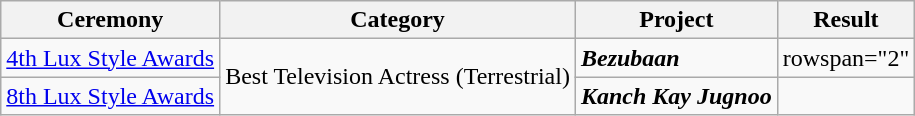<table class="wikitable style">
<tr>
<th>Ceremony</th>
<th>Category</th>
<th>Project</th>
<th>Result</th>
</tr>
<tr>
<td><a href='#'>4th Lux Style Awards</a></td>
<td rowspan="2">Best Television Actress (Terrestrial)</td>
<td><strong><em>Bezubaan</em></strong></td>
<td>rowspan="2" </td>
</tr>
<tr>
<td><a href='#'>8th Lux Style Awards</a></td>
<td><strong><em>Kanch Kay Jugnoo</em></strong></td>
</tr>
</table>
